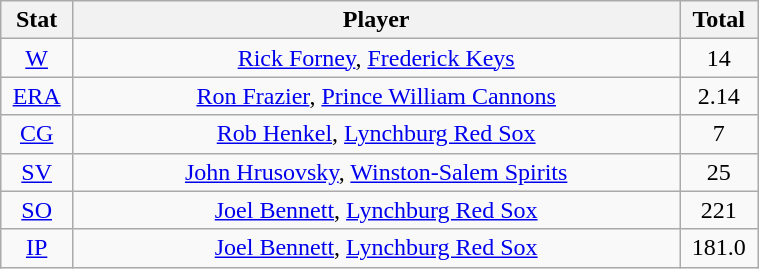<table class="wikitable" width="40%" style="text-align:center;">
<tr>
<th width="5%">Stat</th>
<th width="60%">Player</th>
<th width="5%">Total</th>
</tr>
<tr>
<td><a href='#'>W</a></td>
<td><a href='#'>Rick Forney</a>, <a href='#'>Frederick Keys</a></td>
<td>14</td>
</tr>
<tr>
<td><a href='#'>ERA</a></td>
<td><a href='#'>Ron Frazier</a>, <a href='#'>Prince William Cannons</a></td>
<td>2.14</td>
</tr>
<tr>
<td><a href='#'>CG</a></td>
<td><a href='#'>Rob Henkel</a>, <a href='#'>Lynchburg Red Sox</a></td>
<td>7</td>
</tr>
<tr>
<td><a href='#'>SV</a></td>
<td><a href='#'>John Hrusovsky</a>, <a href='#'>Winston-Salem Spirits</a></td>
<td>25</td>
</tr>
<tr>
<td><a href='#'>SO</a></td>
<td><a href='#'>Joel Bennett</a>, <a href='#'>Lynchburg Red Sox</a></td>
<td>221</td>
</tr>
<tr>
<td><a href='#'>IP</a></td>
<td><a href='#'>Joel Bennett</a>, <a href='#'>Lynchburg Red Sox</a></td>
<td>181.0</td>
</tr>
</table>
